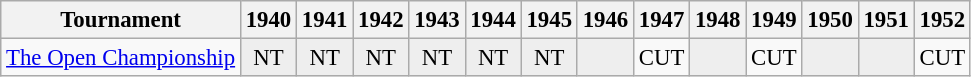<table class="wikitable" style="font-size:95%;text-align:center;">
<tr>
<th>Tournament</th>
<th>1940</th>
<th>1941</th>
<th>1942</th>
<th>1943</th>
<th>1944</th>
<th>1945</th>
<th>1946</th>
<th>1947</th>
<th>1948</th>
<th>1949</th>
<th>1950</th>
<th>1951</th>
<th>1952</th>
</tr>
<tr>
<td align=left><a href='#'>The Open Championship</a></td>
<td style="background:#eeeeee;">NT</td>
<td style="background:#eeeeee;">NT</td>
<td style="background:#eeeeee;">NT</td>
<td style="background:#eeeeee;">NT</td>
<td style="background:#eeeeee;">NT</td>
<td style="background:#eeeeee;">NT</td>
<td style="background:#eeeeee;"></td>
<td>CUT</td>
<td style="background:#eeeeee;"></td>
<td>CUT</td>
<td style="background:#eeeeee;"></td>
<td style="background:#eeeeee;"></td>
<td>CUT</td>
</tr>
</table>
